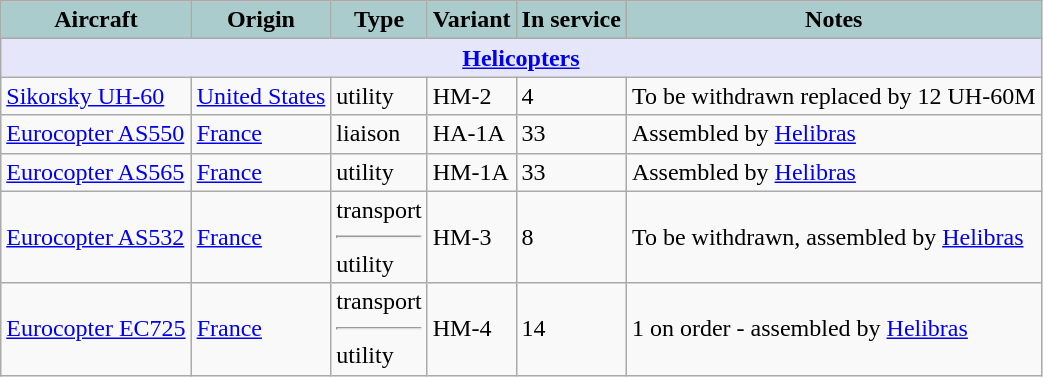<table class="wikitable">
<tr>
<th style="text-align:center; background:#acc;">Aircraft</th>
<th style="text-align: center; background:#acc;">Origin</th>
<th style="text-align:l center; background:#acc;">Type</th>
<th style="text-align:left; background:#acc;">Variant</th>
<th style="text-align:center; background:#acc;">In service</th>
<th style="text-align: center; background:#acc;">Notes</th>
</tr>
<tr>
<th style="align: center; background: lavender;" colspan="7"><a href='#'>Helicopters</a></th>
</tr>
<tr>
<td><a href='#'>Sikorsky UH-60</a></td>
<td><a href='#'>United States</a></td>
<td>utility</td>
<td>HM-2</td>
<td>4</td>
<td>To be withdrawn replaced by 12 UH-60M</td>
</tr>
<tr>
<td><a href='#'>Eurocopter AS550</a></td>
<td><a href='#'>France</a></td>
<td>liaison</td>
<td>HA-1A</td>
<td>33</td>
<td>Assembled by <a href='#'>Helibras</a></td>
</tr>
<tr>
<td><a href='#'>Eurocopter AS565</a></td>
<td><a href='#'>France</a></td>
<td>utility</td>
<td>HM-1A</td>
<td>33</td>
<td>Assembled by <a href='#'>Helibras</a></td>
</tr>
<tr>
<td><a href='#'>Eurocopter AS532</a></td>
<td><a href='#'>France</a></td>
<td>transport<hr>utility</td>
<td>HM-3</td>
<td>8</td>
<td>To be withdrawn, assembled by <a href='#'>Helibras</a></td>
</tr>
<tr>
<td><a href='#'>Eurocopter EC725</a></td>
<td><a href='#'>France</a></td>
<td>transport<hr>utility</td>
<td>HM-4</td>
<td>14</td>
<td>1 on order - assembled by <a href='#'>Helibras</a></td>
</tr>
</table>
